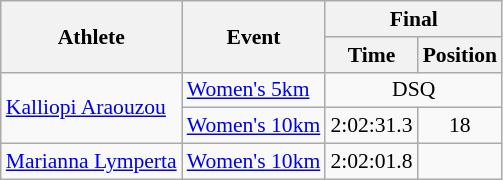<table class="wikitable" border="1" style="font-size:90%">
<tr>
<th rowspan=2>Athlete</th>
<th rowspan=2>Event</th>
<th colspan=2>Final</th>
</tr>
<tr>
<th>Time</th>
<th>Position</th>
</tr>
<tr>
<td rowspan=2><a href='#'>Kalliopi Araouzou</a></td>
<td><a href='#'>Women's 5km</a></td>
<td align=center colspan=2>DSQ</td>
</tr>
<tr>
<td><a href='#'>Women's 10km</a></td>
<td align=center>2:02:31.3</td>
<td align=center>18</td>
</tr>
<tr>
<td rowspan=1><a href='#'>Marianna Lymperta</a></td>
<td><a href='#'>Women's 10km</a></td>
<td align=center>2:02:01.8</td>
<td align=center></td>
</tr>
</table>
